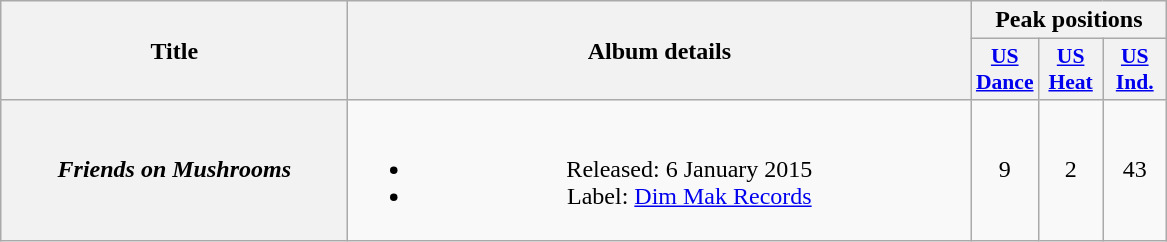<table class="wikitable plainrowheaders" style="text-align:center;">
<tr>
<th scope="col" rowspan="2" style="width:14em;">Title</th>
<th scope="col" rowspan="2" style="width:25.5em;">Album details</th>
<th scope="col" colspan="3">Peak positions</th>
</tr>
<tr>
<th scope="col" style="width:2.5em;font-size:90%;"><a href='#'>US<br>Dance</a><br></th>
<th scope="col" style="width:2.5em;font-size:90%;"><a href='#'>US<br>Heat</a><br></th>
<th scope="col" style="width:2.5em;font-size:90%;"><a href='#'>US<br>Ind.</a><br></th>
</tr>
<tr>
<th scope="row"><em>Friends on Mushrooms</em></th>
<td><br><ul><li>Released: 6 January 2015</li><li>Label: <a href='#'>Dim Mak Records</a></li></ul></td>
<td>9</td>
<td>2</td>
<td>43</td>
</tr>
</table>
